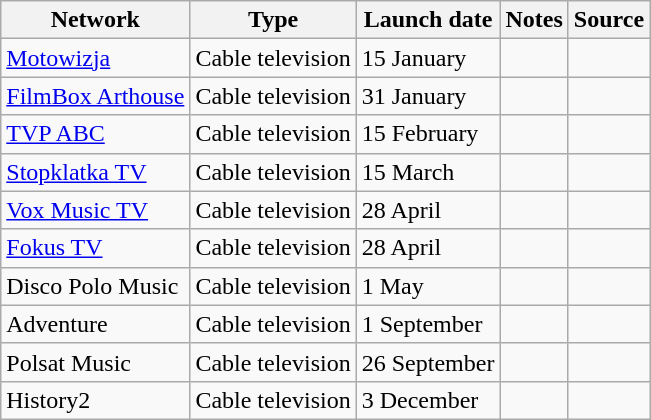<table class="wikitable sortable">
<tr>
<th>Network</th>
<th>Type</th>
<th>Launch date</th>
<th>Notes</th>
<th>Source</th>
</tr>
<tr>
<td><a href='#'>Motowizja</a></td>
<td>Cable television</td>
<td>15 January</td>
<td></td>
</tr>
<tr>
<td><a href='#'>FilmBox Arthouse</a></td>
<td>Cable television</td>
<td>31 January</td>
<td></td>
<td></td>
</tr>
<tr>
<td><a href='#'>TVP ABC</a></td>
<td>Cable television</td>
<td>15 February</td>
<td></td>
<td></td>
</tr>
<tr>
<td><a href='#'>Stopklatka TV</a></td>
<td>Cable television</td>
<td>15 March</td>
<td></td>
<td></td>
</tr>
<tr>
<td><a href='#'>Vox Music TV</a></td>
<td>Cable television</td>
<td>28 April</td>
<td></td>
<td></td>
</tr>
<tr>
<td><a href='#'>Fokus TV</a></td>
<td>Cable television</td>
<td>28 April</td>
<td></td>
<td></td>
</tr>
<tr>
<td>Disco Polo Music</td>
<td>Cable television</td>
<td>1 May</td>
<td></td>
<td></td>
</tr>
<tr>
<td>Adventure</td>
<td>Cable television</td>
<td>1 September</td>
<td></td>
<td></td>
</tr>
<tr>
<td>Polsat Music</td>
<td>Cable television</td>
<td>26 September</td>
<td></td>
<td></td>
</tr>
<tr>
<td>History2</td>
<td>Cable television</td>
<td>3 December</td>
<td></td>
<td></td>
</tr>
</table>
